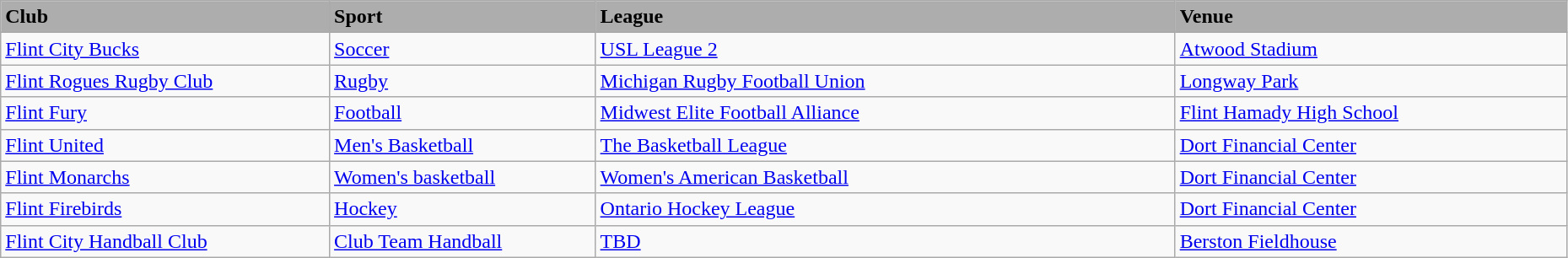<table class="wikitable" style="width:98%;">
<tr style="background:#adadad;">
<td style="width:150px;"><strong>Club</strong></td>
<td style="width:120px;"><strong>Sport</strong></td>
<td style="width:270px;"><strong>League</strong></td>
<td style="width:180px;"><strong>Venue</strong></td>
</tr>
<tr>
<td><a href='#'>Flint City Bucks</a></td>
<td><a href='#'>Soccer</a></td>
<td><a href='#'>USL League 2</a></td>
<td><a href='#'>Atwood Stadium</a></td>
</tr>
<tr>
<td><a href='#'>Flint Rogues Rugby Club</a></td>
<td><a href='#'>Rugby</a></td>
<td><a href='#'>Michigan Rugby Football Union</a></td>
<td><a href='#'>Longway Park</a></td>
</tr>
<tr>
<td><a href='#'>Flint Fury</a></td>
<td><a href='#'>Football</a></td>
<td><a href='#'>Midwest Elite Football Alliance</a></td>
<td><a href='#'>Flint Hamady High School</a></td>
</tr>
<tr>
<td><a href='#'>Flint United</a></td>
<td><a href='#'>Men's Basketball</a></td>
<td><a href='#'>The Basketball League</a></td>
<td><a href='#'>Dort Financial Center</a></td>
</tr>
<tr>
<td><a href='#'>Flint Monarchs</a></td>
<td><a href='#'>Women's basketball</a></td>
<td><a href='#'>Women's American Basketball</a></td>
<td><a href='#'>Dort Financial Center</a></td>
</tr>
<tr>
<td><a href='#'>Flint Firebirds</a></td>
<td><a href='#'>Hockey</a></td>
<td><a href='#'>Ontario Hockey League</a></td>
<td><a href='#'>Dort Financial Center</a></td>
</tr>
<tr>
<td><a href='#'>Flint City Handball Club</a></td>
<td><a href='#'>Club Team Handball</a></td>
<td><a href='#'>TBD</a></td>
<td><a href='#'>Berston Fieldhouse</a></td>
</tr>
</table>
